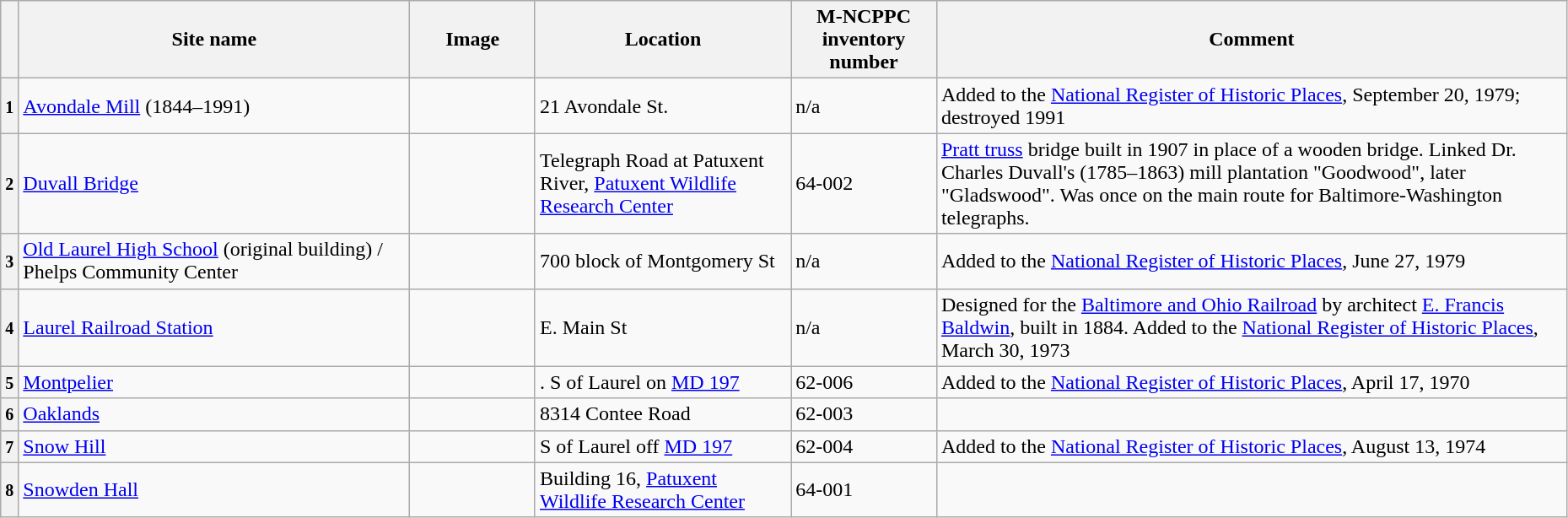<table class="wikitable sortable" style="width:98%">
<tr>
<th></th>
<th width = 25% ><strong>Site name</strong></th>
<th width = 8% class="unsortable" ><strong>Image</strong></th>
<th><strong>Location</strong></th>
<th class="unsortable" ><strong>M-NCPPC inventory number</strong></th>
<th class="unsortable" ><strong>Comment</strong></th>
</tr>
<tr ->
<th><small>1</small></th>
<td><a href='#'>Avondale Mill</a> (1844–1991)</td>
<td></td>
<td>21 Avondale St.</td>
<td>n/a</td>
<td>Added to the <a href='#'>National Register of Historic Places</a>, September 20, 1979; destroyed 1991</td>
</tr>
<tr ->
<th><small>2</small></th>
<td><a href='#'>Duvall Bridge</a></td>
<td></td>
<td>Telegraph Road at Patuxent River, <a href='#'>Patuxent Wildlife Research Center</a></td>
<td>64-002</td>
<td><a href='#'>Pratt truss</a> bridge built in 1907 in place of a wooden bridge. Linked Dr. Charles Duvall's (1785–1863) mill plantation "Goodwood", later "Gladswood". Was once on the main route for Baltimore-Washington telegraphs.</td>
</tr>
<tr ->
<th><small>3</small></th>
<td><a href='#'>Old Laurel High School</a> (original building) / Phelps Community Center</td>
<td></td>
<td>700 block of Montgomery St</td>
<td>n/a</td>
<td>Added to the <a href='#'>National Register of Historic Places</a>, June 27, 1979</td>
</tr>
<tr ->
<th><small>4</small></th>
<td><a href='#'>Laurel Railroad Station</a></td>
<td></td>
<td>E. Main St</td>
<td>n/a</td>
<td>Designed for the <a href='#'>Baltimore and Ohio Railroad</a> by architect <a href='#'>E. Francis Baldwin</a>, built in 1884. Added to the <a href='#'>National Register of Historic Places</a>, March 30, 1973</td>
</tr>
<tr ->
<th><small>5</small></th>
<td><a href='#'>Montpelier</a></td>
<td></td>
<td>. S of Laurel on <a href='#'>MD 197</a></td>
<td>62-006</td>
<td>Added to the <a href='#'>National Register of Historic Places</a>, April 17, 1970</td>
</tr>
<tr ->
<th><small>6</small></th>
<td><a href='#'>Oaklands</a></td>
<td></td>
<td>8314 Contee Road</td>
<td>62-003</td>
<td></td>
</tr>
<tr ->
<th><small>7</small></th>
<td><a href='#'>Snow Hill</a></td>
<td></td>
<td>S of Laurel off <a href='#'>MD 197</a></td>
<td>62-004</td>
<td>Added to the <a href='#'>National Register of Historic Places</a>, August 13, 1974</td>
</tr>
<tr ->
<th><small>8</small></th>
<td><a href='#'>Snowden Hall</a></td>
<td></td>
<td>Building 16, <a href='#'>Patuxent Wildlife Research Center</a></td>
<td>64-001</td>
<td></td>
</tr>
</table>
